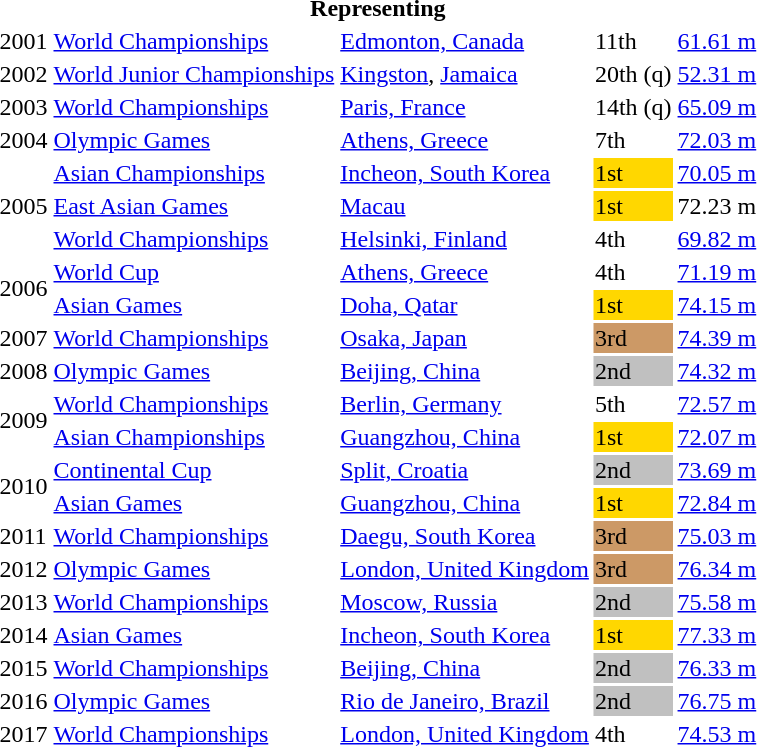<table>
<tr>
<th colspan="5">Representing </th>
</tr>
<tr>
<td>2001</td>
<td><a href='#'>World Championships</a></td>
<td><a href='#'>Edmonton, Canada</a></td>
<td>11th</td>
<td><a href='#'>61.61 m</a></td>
</tr>
<tr>
<td>2002</td>
<td><a href='#'>World Junior Championships</a></td>
<td><a href='#'>Kingston</a>, <a href='#'>Jamaica</a></td>
<td>20th (q)</td>
<td><a href='#'>52.31 m</a></td>
</tr>
<tr>
<td>2003</td>
<td><a href='#'>World Championships</a></td>
<td><a href='#'>Paris, France</a></td>
<td>14th (q)</td>
<td><a href='#'>65.09 m</a></td>
</tr>
<tr>
<td>2004</td>
<td><a href='#'>Olympic Games</a></td>
<td><a href='#'>Athens, Greece</a></td>
<td>7th</td>
<td><a href='#'>72.03 m</a></td>
</tr>
<tr>
<td rowspan=3>2005</td>
<td><a href='#'>Asian Championships</a></td>
<td><a href='#'>Incheon, South Korea</a></td>
<td bgcolor="gold">1st</td>
<td><a href='#'>70.05 m</a></td>
</tr>
<tr>
<td><a href='#'>East Asian Games</a></td>
<td><a href='#'>Macau</a></td>
<td bgcolor="gold">1st</td>
<td>72.23 m</td>
</tr>
<tr>
<td><a href='#'>World Championships</a></td>
<td><a href='#'>Helsinki, Finland</a></td>
<td>4th</td>
<td><a href='#'>69.82 m</a></td>
</tr>
<tr>
<td rowspan=2>2006</td>
<td><a href='#'>World Cup</a></td>
<td><a href='#'>Athens, Greece</a></td>
<td>4th</td>
<td><a href='#'>71.19 m</a></td>
</tr>
<tr>
<td><a href='#'>Asian Games</a></td>
<td><a href='#'>Doha, Qatar</a></td>
<td bgcolor="gold">1st</td>
<td><a href='#'>74.15 m</a></td>
</tr>
<tr>
<td>2007</td>
<td><a href='#'>World Championships</a></td>
<td><a href='#'>Osaka, Japan</a></td>
<td bgcolor="cc9966">3rd</td>
<td><a href='#'>74.39 m</a></td>
</tr>
<tr>
<td>2008</td>
<td><a href='#'>Olympic Games</a></td>
<td><a href='#'>Beijing, China</a></td>
<td bgcolor=silver>2nd</td>
<td><a href='#'>74.32 m</a></td>
</tr>
<tr>
<td rowspan=2>2009</td>
<td><a href='#'>World Championships</a></td>
<td><a href='#'>Berlin, Germany</a></td>
<td>5th</td>
<td><a href='#'>72.57 m</a></td>
</tr>
<tr>
<td><a href='#'>Asian Championships</a></td>
<td><a href='#'>Guangzhou, China</a></td>
<td bgcolor="gold">1st</td>
<td><a href='#'>72.07 m</a></td>
</tr>
<tr>
<td rowspan=2>2010</td>
<td><a href='#'>Continental Cup</a></td>
<td><a href='#'>Split, Croatia</a></td>
<td bgcolor="silver">2nd</td>
<td><a href='#'>73.69 m</a></td>
</tr>
<tr>
<td><a href='#'>Asian Games</a></td>
<td><a href='#'>Guangzhou, China</a></td>
<td bgcolor="gold">1st</td>
<td><a href='#'>72.84 m</a></td>
</tr>
<tr>
<td>2011</td>
<td><a href='#'>World Championships</a></td>
<td><a href='#'>Daegu, South Korea</a></td>
<td bgcolor="cc9966">3rd</td>
<td><a href='#'>75.03 m</a></td>
</tr>
<tr>
<td>2012</td>
<td><a href='#'>Olympic Games</a></td>
<td><a href='#'>London, United Kingdom</a></td>
<td bgcolor="cc9966">3rd</td>
<td><a href='#'>76.34 m</a></td>
</tr>
<tr>
<td>2013</td>
<td><a href='#'>World Championships</a></td>
<td><a href='#'>Moscow, Russia</a></td>
<td bgcolor="silver">2nd</td>
<td><a href='#'>75.58 m</a></td>
</tr>
<tr>
<td>2014</td>
<td><a href='#'>Asian Games</a></td>
<td><a href='#'>Incheon, South Korea</a></td>
<td bgcolor="gold">1st</td>
<td><a href='#'>77.33 m</a></td>
</tr>
<tr>
<td>2015</td>
<td><a href='#'>World Championships</a></td>
<td><a href='#'>Beijing, China</a></td>
<td bgcolor=silver>2nd</td>
<td><a href='#'>76.33 m</a></td>
</tr>
<tr>
<td>2016</td>
<td><a href='#'>Olympic Games</a></td>
<td><a href='#'>Rio de Janeiro, Brazil</a></td>
<td bgcolor=silver>2nd</td>
<td><a href='#'>76.75 m</a></td>
</tr>
<tr>
<td>2017</td>
<td><a href='#'>World Championships</a></td>
<td><a href='#'>London, United Kingdom</a></td>
<td>4th</td>
<td><a href='#'>74.53 m</a></td>
</tr>
</table>
